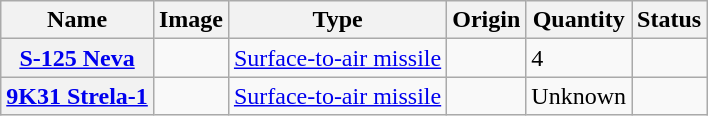<table class="wikitable">
<tr>
<th scope="col">Name</th>
<th scope="col">Image</th>
<th scope="col">Type</th>
<th scope="col">Origin</th>
<th scope="col">Quantity</th>
<th scope="col">Status</th>
</tr>
<tr>
<th scope="row"><a href='#'>S-125 Neva</a></th>
<td></td>
<td><a href='#'>Surface-to-air missile</a></td>
<td></td>
<td>4</td>
<td></td>
</tr>
<tr>
<th scope="row"><a href='#'>9K31 Strela-1</a></th>
<td></td>
<td><a href='#'>Surface-to-air missile</a></td>
<td></td>
<td>Unknown</td>
<td></td>
</tr>
</table>
